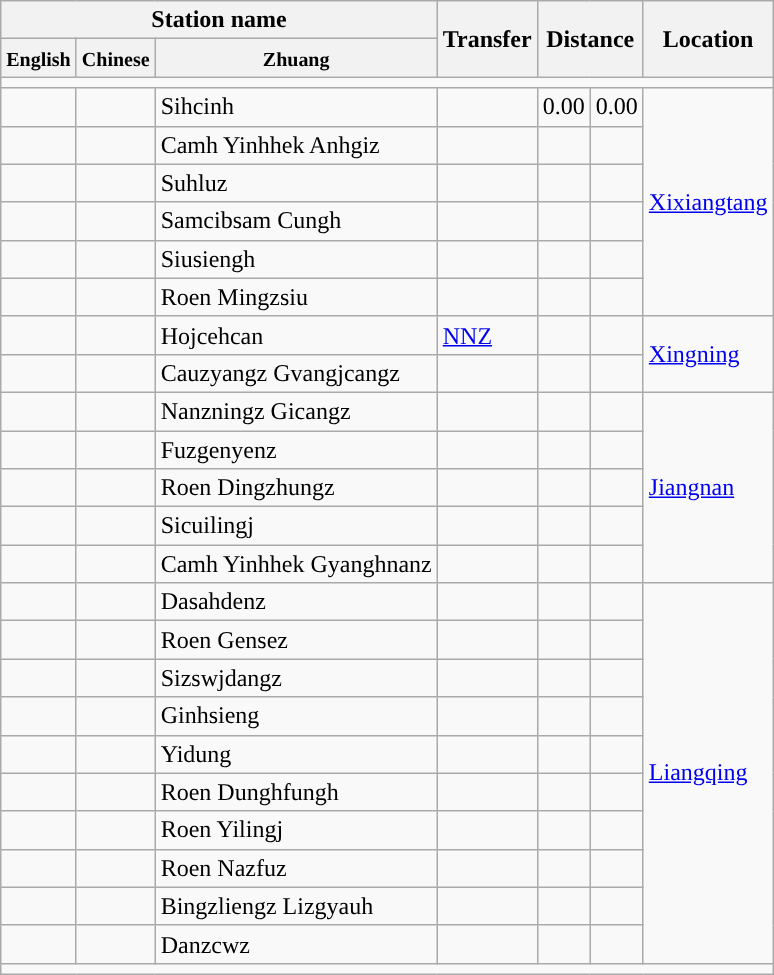<table class="wikitable">
<tr>
<th colspan=3>Station name</th>
<th rowspan=2>Transfer</th>
<th colspan="2" rowspan="2">Distance<br></th>
<th rowspan=2>Location</th>
</tr>
<tr>
<th><small>English</small></th>
<th><small>Chinese</small></th>
<th><small>Zhuang</small></th>
</tr>
<tr style="background:#">
<td colspan = "7"></td>
</tr>
<tr>
<td></td>
<td></td>
<td>Sihcinh</td>
<td></td>
<td>0.00</td>
<td>0.00</td>
<td rowspan="6"><a href='#'>Xixiangtang</a></td>
</tr>
<tr>
<td></td>
<td></td>
<td>Camh Yinhhek Anhgiz</td>
<td></td>
<td></td>
<td></td>
</tr>
<tr>
<td></td>
<td></td>
<td>Suhluz</td>
<td></td>
<td></td>
<td></td>
</tr>
<tr>
<td></td>
<td></td>
<td>Samcibsam Cungh</td>
<td></td>
<td></td>
<td></td>
</tr>
<tr>
<td></td>
<td></td>
<td>Siusiengh</td>
<td></td>
<td></td>
<td></td>
</tr>
<tr>
<td></td>
<td></td>
<td>Roen Mingzsiu</td>
<td></td>
<td></td>
<td></td>
</tr>
<tr>
<td></td>
<td></td>
<td>Hojcehcan</td>
<td>  <a href='#'>NNZ</a></td>
<td></td>
<td></td>
<td rowspan="2"><a href='#'>Xingning</a></td>
</tr>
<tr>
<td></td>
<td></td>
<td>Cauzyangz Gvangjcangz</td>
<td></td>
<td></td>
<td></td>
</tr>
<tr>
<td></td>
<td></td>
<td>Nanzningz Gicangz</td>
<td></td>
<td></td>
<td></td>
<td rowspan="5"><a href='#'>Jiangnan</a></td>
</tr>
<tr>
<td></td>
<td></td>
<td>Fuzgenyenz</td>
<td></td>
<td></td>
<td></td>
</tr>
<tr>
<td></td>
<td></td>
<td>Roen Dingzhungz</td>
<td></td>
<td></td>
<td></td>
</tr>
<tr>
<td></td>
<td></td>
<td>Sicuilingj</td>
<td></td>
<td></td>
<td></td>
</tr>
<tr>
<td></td>
<td></td>
<td>Camh Yinhhek Gyanghnanz</td>
<td></td>
<td></td>
<td></td>
</tr>
<tr>
<td></td>
<td></td>
<td>Dasahdenz</td>
<td></td>
<td></td>
<td></td>
<td rowspan="10"><a href='#'>Liangqing</a></td>
</tr>
<tr>
<td></td>
<td></td>
<td>Roen Gensez</td>
<td></td>
<td></td>
<td></td>
</tr>
<tr>
<td></td>
<td></td>
<td>Sizswjdangz</td>
<td></td>
<td></td>
<td></td>
</tr>
<tr>
<td></td>
<td></td>
<td>Ginhsieng</td>
<td></td>
<td></td>
<td></td>
</tr>
<tr>
<td></td>
<td></td>
<td>Yidung</td>
<td></td>
<td></td>
<td></td>
</tr>
<tr>
<td></td>
<td></td>
<td>Roen Dunghfungh</td>
<td></td>
<td></td>
<td></td>
</tr>
<tr>
<td></td>
<td></td>
<td>Roen Yilingj</td>
<td></td>
<td></td>
<td></td>
</tr>
<tr>
<td></td>
<td></td>
<td>Roen Nazfuz</td>
<td></td>
<td></td>
<td></td>
</tr>
<tr>
<td></td>
<td></td>
<td>Bingzliengz Lizgyauh</td>
<td></td>
<td></td>
<td></td>
</tr>
<tr>
<td></td>
<td></td>
<td>Danzcwz</td>
<td></td>
<td></td>
<td></td>
</tr>
<tr style="background:#">
<td colspan = "7"></td>
</tr>
</table>
